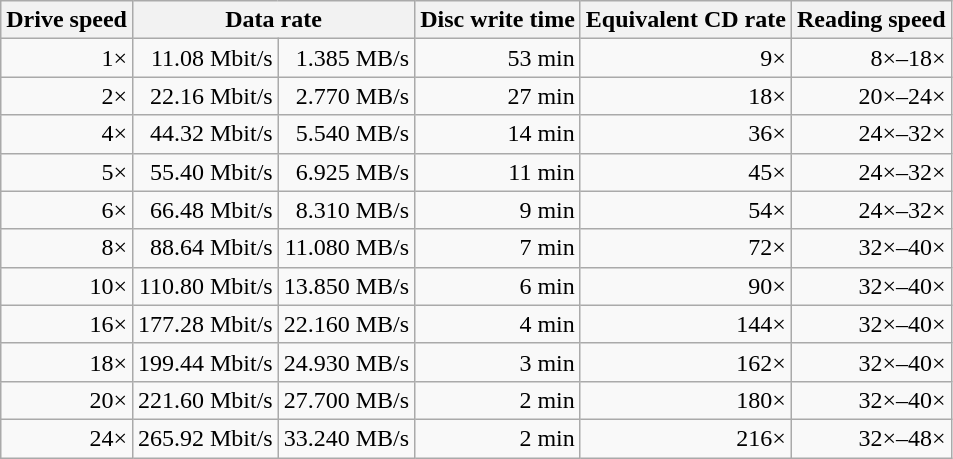<table class="wikitable">
<tr ---->
<th>Drive speed</th>
<th colspan="2">Data rate</th>
<th>Disc write time</th>
<th>Equivalent CD rate</th>
<th>Reading speed</th>
</tr>
<tr ---->
<td align="right">1×</td>
<td align="right">11.08 Mbit/s</td>
<td align="right">1.385 MB/s</td>
<td align="right">53 min</td>
<td align="right">9×</td>
<td align="right">8×–18×</td>
</tr>
<tr ---->
<td align="right">2×</td>
<td align="right">22.16 Mbit/s</td>
<td align="right">2.770 MB/s</td>
<td align="right">27 min</td>
<td align="right">18×</td>
<td align="right">20×–24×</td>
</tr>
<tr ---->
<td align="right">4×</td>
<td align="right">44.32 Mbit/s</td>
<td align="right">5.540 MB/s</td>
<td align="right">14 min</td>
<td align="right">36×</td>
<td align="right">24×–32×</td>
</tr>
<tr ---->
<td align="right">5×</td>
<td align="right">55.40 Mbit/s</td>
<td align="right">6.925 MB/s</td>
<td align="right">11 min</td>
<td align="right">45×</td>
<td align="right">24×–32×</td>
</tr>
<tr ---->
<td align="right">6×</td>
<td align="right">66.48 Mbit/s</td>
<td align="right">8.310 MB/s</td>
<td align="right">9 min</td>
<td align="right">54×</td>
<td align="right">24×–32×</td>
</tr>
<tr ---->
<td align="right">8×</td>
<td align="right">88.64 Mbit/s</td>
<td align="right">11.080 MB/s</td>
<td align="right">7 min</td>
<td align="right">72×</td>
<td align="right">32×–40×</td>
</tr>
<tr ---->
<td align="right">10×</td>
<td align="right">110.80 Mbit/s</td>
<td align="right">13.850 MB/s</td>
<td align="right">6 min</td>
<td align="right">90×</td>
<td align="right">32×–40×</td>
</tr>
<tr ---->
<td align="right">16×</td>
<td align="right">177.28 Mbit/s</td>
<td align="right">22.160 MB/s</td>
<td align="right">4 min</td>
<td align="right">144×</td>
<td align="right">32×–40×</td>
</tr>
<tr ---->
<td align="right">18×</td>
<td align="right">199.44 Mbit/s</td>
<td align="right">24.930 MB/s</td>
<td align="right">3 min</td>
<td align="right">162×</td>
<td align="right">32×–40×</td>
</tr>
<tr ---->
<td align="right">20×</td>
<td align="right">221.60 Mbit/s</td>
<td align="right">27.700 MB/s</td>
<td align="right">2 min</td>
<td align="right">180×</td>
<td align="right">32×–40×</td>
</tr>
<tr ---->
<td align="right">24×</td>
<td align="right">265.92 Mbit/s</td>
<td align="right">33.240 MB/s</td>
<td align="right">2 min</td>
<td align="right">216×</td>
<td align="right">32×–48×</td>
</tr>
</table>
